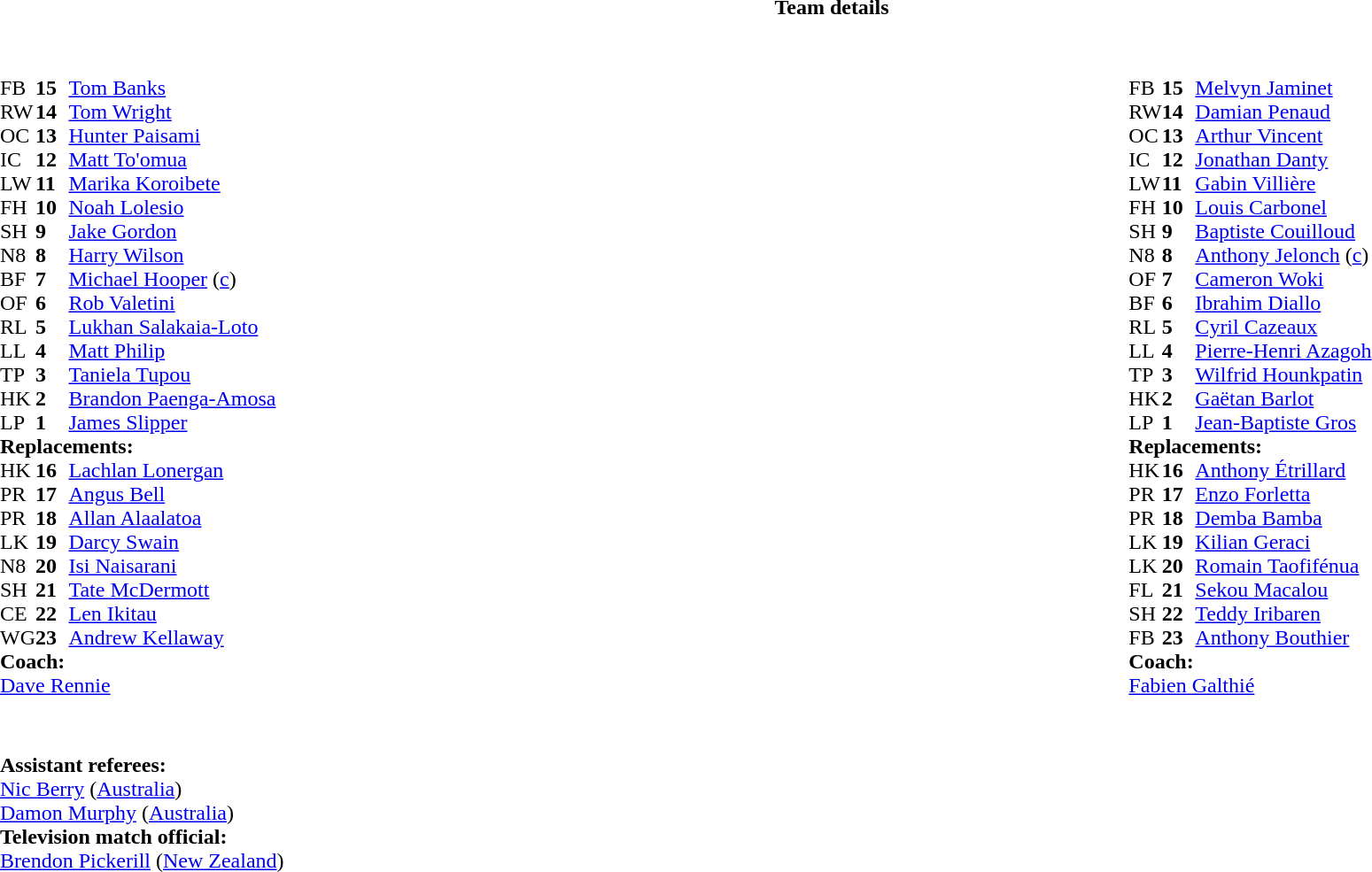<table border="0" style="width:100%;" class="collapsible collapsed">
<tr>
<th>Team details</th>
</tr>
<tr>
<td><br><table style="width:100%">
<tr>
<td style="vertical-align:top;width:50%"><br><table cellspacing="0" cellpadding="0">
<tr>
<th width="25"></th>
<th width="25"></th>
</tr>
<tr>
<td>FB</td>
<td><strong>15</strong></td>
<td><a href='#'>Tom Banks</a></td>
</tr>
<tr>
<td>RW</td>
<td><strong>14</strong></td>
<td><a href='#'>Tom Wright</a></td>
<td></td>
<td></td>
</tr>
<tr>
<td>OC</td>
<td><strong>13</strong></td>
<td><a href='#'>Hunter Paisami</a></td>
<td></td>
<td></td>
<td></td>
</tr>
<tr>
<td>IC</td>
<td><strong>12</strong></td>
<td><a href='#'>Matt To'omua</a></td>
<td></td>
<td></td>
<td></td>
</tr>
<tr>
<td>LW</td>
<td><strong>11</strong></td>
<td><a href='#'>Marika Koroibete</a></td>
</tr>
<tr>
<td>FH</td>
<td><strong>10</strong></td>
<td><a href='#'>Noah Lolesio</a></td>
</tr>
<tr>
<td>SH</td>
<td><strong>9</strong></td>
<td><a href='#'>Jake Gordon</a></td>
<td></td>
<td></td>
</tr>
<tr>
<td>N8</td>
<td><strong>8</strong></td>
<td><a href='#'>Harry Wilson</a></td>
</tr>
<tr>
<td>BF</td>
<td><strong>7</strong></td>
<td><a href='#'>Michael Hooper</a> (<a href='#'>c</a>)</td>
</tr>
<tr>
<td>OF</td>
<td><strong>6</strong></td>
<td><a href='#'>Rob Valetini</a></td>
</tr>
<tr>
<td>RL</td>
<td><strong>5</strong></td>
<td><a href='#'>Lukhan Salakaia-Loto</a></td>
</tr>
<tr>
<td>LL</td>
<td><strong>4</strong></td>
<td><a href='#'>Matt Philip</a></td>
<td></td>
<td></td>
</tr>
<tr>
<td>TP</td>
<td><strong>3</strong></td>
<td><a href='#'>Taniela Tupou</a></td>
<td></td>
<td></td>
</tr>
<tr>
<td>HK</td>
<td><strong>2</strong></td>
<td><a href='#'>Brandon Paenga-Amosa</a></td>
<td></td>
<td></td>
</tr>
<tr>
<td>LP</td>
<td><strong>1</strong></td>
<td><a href='#'>James Slipper</a></td>
<td></td>
<td></td>
</tr>
<tr>
<td colspan=3><strong>Replacements:</strong></td>
</tr>
<tr>
<td>HK</td>
<td><strong>16</strong></td>
<td><a href='#'>Lachlan Lonergan</a></td>
<td></td>
<td></td>
</tr>
<tr>
<td>PR</td>
<td><strong>17</strong></td>
<td><a href='#'>Angus Bell</a></td>
<td></td>
<td></td>
</tr>
<tr>
<td>PR</td>
<td><strong>18</strong></td>
<td><a href='#'>Allan Alaalatoa</a></td>
<td></td>
<td></td>
</tr>
<tr>
<td>LK</td>
<td><strong>19</strong></td>
<td><a href='#'>Darcy Swain</a></td>
<td></td>
<td></td>
</tr>
<tr>
<td>N8</td>
<td><strong>20</strong></td>
<td><a href='#'>Isi Naisarani</a></td>
<td></td>
<td></td>
</tr>
<tr>
<td>SH</td>
<td><strong>21</strong></td>
<td><a href='#'>Tate McDermott</a></td>
<td></td>
<td></td>
</tr>
<tr>
<td>CE</td>
<td><strong>22</strong></td>
<td><a href='#'>Len Ikitau</a></td>
<td></td>
<td></td>
</tr>
<tr>
<td>WG</td>
<td><strong>23</strong></td>
<td><a href='#'>Andrew Kellaway</a></td>
<td></td>
<td></td>
</tr>
<tr>
<td colspan=3><strong>Coach:</strong></td>
</tr>
<tr>
<td colspan="4"> <a href='#'>Dave Rennie</a></td>
</tr>
</table>
</td>
<td valign=top></td>
<td style="vertical-align:top;width:50%"><br><table cellspacing="0" cellpadding="0" style="margin:auto">
<tr>
<th width="25"></th>
<th width="25"></th>
</tr>
<tr>
<td>FB</td>
<td><strong>15</strong></td>
<td><a href='#'>Melvyn Jaminet</a></td>
</tr>
<tr>
<td>RW</td>
<td><strong>14</strong></td>
<td><a href='#'>Damian Penaud</a></td>
</tr>
<tr>
<td>OC</td>
<td><strong>13</strong></td>
<td><a href='#'>Arthur Vincent</a></td>
</tr>
<tr>
<td>IC</td>
<td><strong>12</strong></td>
<td><a href='#'>Jonathan Danty</a></td>
</tr>
<tr>
<td>LW</td>
<td><strong>11</strong></td>
<td><a href='#'>Gabin Villière</a></td>
</tr>
<tr>
<td>FH</td>
<td><strong>10</strong></td>
<td><a href='#'>Louis Carbonel</a></td>
</tr>
<tr>
<td>SH</td>
<td><strong>9</strong></td>
<td><a href='#'>Baptiste Couilloud</a></td>
<td></td>
<td></td>
</tr>
<tr>
<td>N8</td>
<td><strong>8</strong></td>
<td><a href='#'>Anthony Jelonch</a> (<a href='#'>c</a>)</td>
</tr>
<tr>
<td>OF</td>
<td><strong>7</strong></td>
<td><a href='#'>Cameron Woki</a></td>
</tr>
<tr>
<td>BF</td>
<td><strong>6</strong></td>
<td><a href='#'>Ibrahim Diallo</a></td>
<td></td>
<td></td>
</tr>
<tr>
<td>RL</td>
<td><strong>5</strong></td>
<td><a href='#'>Cyril Cazeaux</a></td>
<td></td>
<td></td>
</tr>
<tr>
<td>LL</td>
<td><strong>4</strong></td>
<td><a href='#'>Pierre-Henri Azagoh</a></td>
<td></td>
<td></td>
</tr>
<tr>
<td>TP</td>
<td><strong>3</strong></td>
<td><a href='#'>Wilfrid Hounkpatin</a></td>
<td></td>
<td></td>
</tr>
<tr>
<td>HK</td>
<td><strong>2</strong></td>
<td><a href='#'>Gaëtan Barlot</a></td>
<td></td>
<td></td>
</tr>
<tr>
<td>LP</td>
<td><strong>1</strong></td>
<td><a href='#'>Jean-Baptiste Gros</a></td>
<td></td>
<td></td>
</tr>
<tr>
<td colspan=3><strong>Replacements:</strong></td>
</tr>
<tr>
<td>HK</td>
<td><strong>16</strong></td>
<td><a href='#'>Anthony Étrillard</a></td>
<td></td>
<td></td>
</tr>
<tr>
<td>PR</td>
<td><strong>17</strong></td>
<td><a href='#'>Enzo Forletta</a></td>
<td></td>
<td></td>
</tr>
<tr>
<td>PR</td>
<td><strong>18</strong></td>
<td><a href='#'>Demba Bamba</a></td>
<td></td>
<td></td>
</tr>
<tr>
<td>LK</td>
<td><strong>19</strong></td>
<td><a href='#'>Kilian Geraci</a></td>
<td></td>
<td></td>
<td></td>
</tr>
<tr>
<td>LK</td>
<td><strong>20</strong></td>
<td><a href='#'>Romain Taofifénua</a></td>
<td></td>
<td></td>
</tr>
<tr>
<td>FL</td>
<td><strong>21</strong></td>
<td><a href='#'>Sekou Macalou</a></td>
<td></td>
<td></td>
</tr>
<tr>
<td>SH</td>
<td><strong>22</strong></td>
<td><a href='#'>Teddy Iribaren</a></td>
<td></td>
<td></td>
</tr>
<tr>
<td>FB</td>
<td><strong>23</strong></td>
<td><a href='#'>Anthony Bouthier</a></td>
<td></td>
<td></td>
<td></td>
</tr>
<tr>
<td colspan=3><strong>Coach:</strong></td>
</tr>
<tr>
<td colspan="4"> <a href='#'>Fabien Galthié</a></td>
</tr>
</table>
</td>
</tr>
</table>
<table style="width:100%">
<tr>
<td><br><br><strong>Assistant referees:</strong>
<br><a href='#'>Nic Berry</a> (<a href='#'>Australia</a>)
<br><a href='#'>Damon Murphy</a> (<a href='#'>Australia</a>)
<br><strong>Television match official:</strong>
<br><a href='#'>Brendon Pickerill</a> (<a href='#'>New Zealand</a>)</td>
</tr>
</table>
</td>
</tr>
</table>
